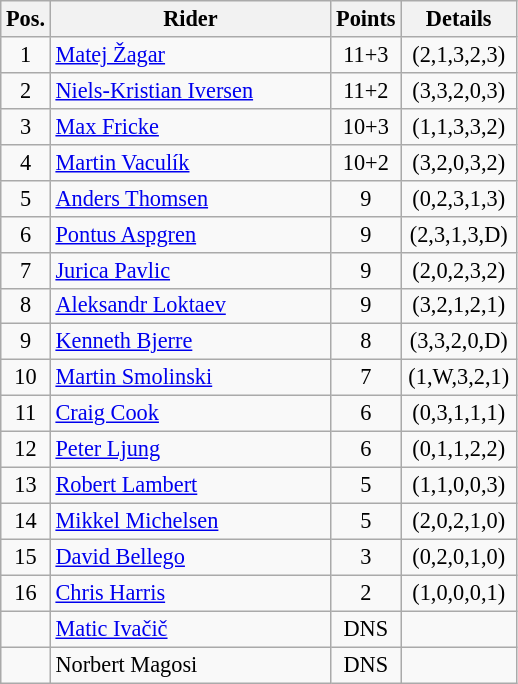<table class=wikitable style="font-size:93%; text-align:center;">
<tr>
<th width=25px>Pos.</th>
<th width=180px>Rider</th>
<th width=40px>Points</th>
<th width=70px>Details</th>
</tr>
<tr>
<td>1</td>
<td style="text-align:left;"> <a href='#'>Matej Žagar</a></td>
<td>11+3</td>
<td>(2,1,3,2,3)</td>
</tr>
<tr>
<td>2</td>
<td style="text-align:left;">  <a href='#'>Niels-Kristian Iversen</a></td>
<td>11+2</td>
<td>(3,3,2,0,3)</td>
</tr>
<tr>
<td>3</td>
<td style="text-align:left;"> <a href='#'>Max Fricke</a></td>
<td>10+3</td>
<td>(1,1,3,3,2)</td>
</tr>
<tr>
<td>4</td>
<td style="text-align:left;"> <a href='#'>Martin Vaculík</a></td>
<td>10+2</td>
<td>(3,2,0,3,2)</td>
</tr>
<tr>
<td>5</td>
<td style="text-align:left;"> <a href='#'>Anders Thomsen</a></td>
<td>9</td>
<td>(0,2,3,1,3)</td>
</tr>
<tr>
<td>6</td>
<td style="text-align:left;">  <a href='#'>Pontus Aspgren</a></td>
<td>9</td>
<td>(2,3,1,3,D)</td>
</tr>
<tr>
<td>7</td>
<td style="text-align:left;"> <a href='#'>Jurica Pavlic</a></td>
<td>9</td>
<td>(2,0,2,3,2)</td>
</tr>
<tr>
<td>8</td>
<td style="text-align:left;"> <a href='#'>Aleksandr Loktaev</a></td>
<td>9</td>
<td>(3,2,1,2,1)</td>
</tr>
<tr>
<td>9</td>
<td style="text-align:left;"> <a href='#'>Kenneth Bjerre</a></td>
<td>8</td>
<td>(3,3,2,0,D)</td>
</tr>
<tr>
<td>10</td>
<td style="text-align:left;"> <a href='#'>Martin Smolinski</a></td>
<td>7</td>
<td>(1,W,3,2,1)</td>
</tr>
<tr>
<td>11</td>
<td style="text-align:left;"> <a href='#'>Craig Cook</a></td>
<td>6</td>
<td>(0,3,1,1,1)</td>
</tr>
<tr>
<td>12</td>
<td style="text-align:left;"> <a href='#'>Peter Ljung</a></td>
<td>6</td>
<td>(0,1,1,2,2)</td>
</tr>
<tr>
<td>13</td>
<td style="text-align:left;"> <a href='#'>Robert Lambert</a></td>
<td>5</td>
<td>(1,1,0,0,3)</td>
</tr>
<tr>
<td>14</td>
<td style="text-align:left;"> <a href='#'>Mikkel Michelsen</a></td>
<td>5</td>
<td>(2,0,2,1,0)</td>
</tr>
<tr>
<td>15</td>
<td style="text-align:left;"> <a href='#'>David Bellego</a></td>
<td>3</td>
<td>(0,2,0,1,0)</td>
</tr>
<tr>
<td>16</td>
<td style="text-align:left;"> <a href='#'>Chris Harris</a></td>
<td>2</td>
<td>(1,0,0,0,1)</td>
</tr>
<tr>
<td></td>
<td style="text-align:left;"> <a href='#'>Matic Ivačič</a></td>
<td>DNS</td>
<td></td>
</tr>
<tr>
<td></td>
<td style="text-align:left;"> Norbert Magosi</td>
<td>DNS</td>
<td></td>
</tr>
</table>
